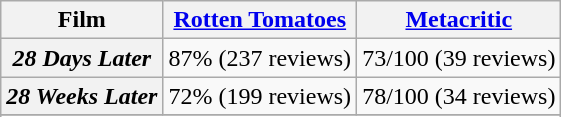<table class="wikitable sortable plainrowheaders">
<tr>
<th>Film</th>
<th><a href='#'>Rotten Tomatoes</a></th>
<th><a href='#'>Metacritic</a></th>
</tr>
<tr>
<th scope="row"><em>28 Days Later</em></th>
<td>87% (237 reviews)</td>
<td>73/100 (39 reviews)</td>
</tr>
<tr>
<th scope="row"><em>28 Weeks Later</em></th>
<td>72% (199 reviews)</td>
<td>78/100 (34 reviews)</td>
</tr>
<tr>
</tr>
<tr>
</tr>
</table>
